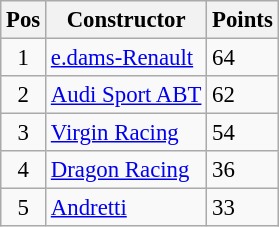<table class="wikitable" style="font-size: 95%;">
<tr>
<th>Pos</th>
<th>Constructor</th>
<th>Points</th>
</tr>
<tr>
<td align="center">1</td>
<td> <a href='#'>e.dams-Renault</a></td>
<td align="left">64</td>
</tr>
<tr>
<td align="center">2</td>
<td> <a href='#'>Audi Sport ABT</a></td>
<td align="left">62</td>
</tr>
<tr>
<td align="center">3</td>
<td> <a href='#'>Virgin Racing</a></td>
<td align="left">54</td>
</tr>
<tr>
<td align="center">4</td>
<td> <a href='#'>Dragon Racing</a></td>
<td align="left">36</td>
</tr>
<tr>
<td align="center">5</td>
<td> <a href='#'>Andretti</a></td>
<td align="left">33</td>
</tr>
</table>
